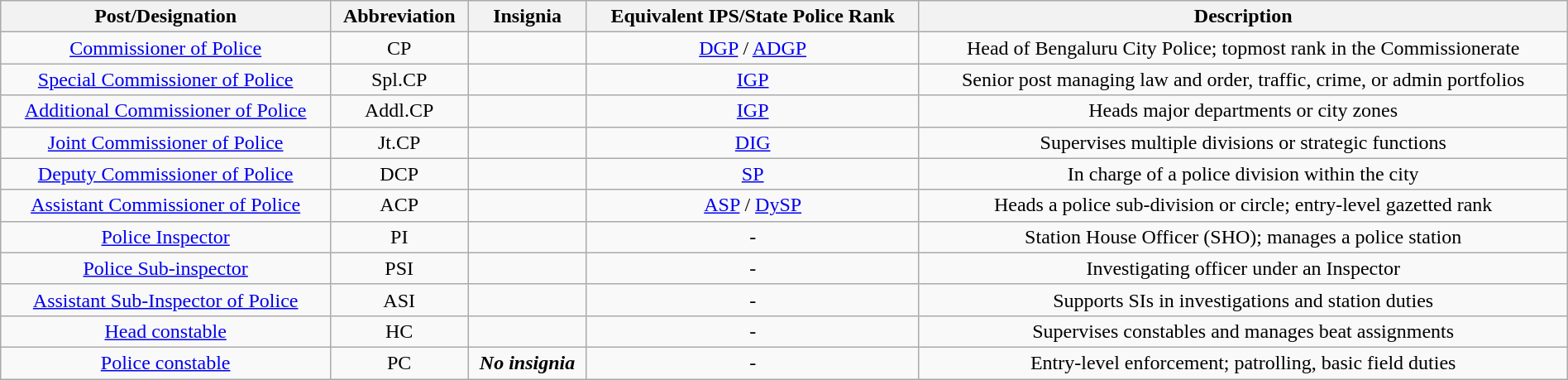<table class="wikitable" style="text-align:center; width:100%">
<tr>
<th>Post/Designation</th>
<th>Abbreviation</th>
<th>Insignia</th>
<th>Equivalent IPS/State Police Rank</th>
<th>Description</th>
</tr>
<tr>
<td><a href='#'>Commissioner of Police</a></td>
<td>CP</td>
<td></td>
<td><a href='#'>DGP</a> / <a href='#'>ADGP</a></td>
<td>Head of Bengaluru City Police; topmost rank in the Commissionerate</td>
</tr>
<tr>
<td><a href='#'>Special Commissioner of Police</a></td>
<td>Spl.CP</td>
<td></td>
<td><a href='#'>IGP</a></td>
<td>Senior post managing law and order, traffic, crime, or admin portfolios</td>
</tr>
<tr>
<td><a href='#'>Additional Commissioner of Police</a></td>
<td>Addl.CP</td>
<td></td>
<td><a href='#'>IGP</a></td>
<td>Heads major departments or city zones</td>
</tr>
<tr>
<td><a href='#'>Joint Commissioner of Police</a></td>
<td>Jt.CP</td>
<td></td>
<td><a href='#'>DIG</a></td>
<td>Supervises multiple divisions or strategic functions</td>
</tr>
<tr>
<td><a href='#'>Deputy Commissioner of Police</a></td>
<td>DCP</td>
<td></td>
<td><a href='#'>SP</a></td>
<td>In charge of a police division within the city</td>
</tr>
<tr>
<td><a href='#'>Assistant Commissioner of Police</a></td>
<td>ACP</td>
<td></td>
<td><a href='#'>ASP</a> / <a href='#'>DySP</a></td>
<td>Heads a police sub-division or circle; entry-level gazetted rank</td>
</tr>
<tr>
<td><a href='#'>Police Inspector</a></td>
<td>PI</td>
<td></td>
<td>-</td>
<td>Station House Officer (SHO); manages a police station</td>
</tr>
<tr>
<td><a href='#'>Police Sub-inspector</a></td>
<td>PSI</td>
<td></td>
<td>-</td>
<td>Investigating officer under an Inspector</td>
</tr>
<tr>
<td><a href='#'>Assistant Sub-Inspector of Police</a></td>
<td>ASI</td>
<td></td>
<td>-</td>
<td>Supports SIs in investigations and station duties</td>
</tr>
<tr>
<td><a href='#'>Head constable</a></td>
<td>HC</td>
<td></td>
<td>-</td>
<td>Supervises constables and manages beat assignments</td>
</tr>
<tr>
<td><a href='#'>Police constable</a></td>
<td>PC</td>
<td><strong><em>No insignia</em></strong></td>
<td>-</td>
<td>Entry-level enforcement; patrolling, basic field duties</td>
</tr>
</table>
